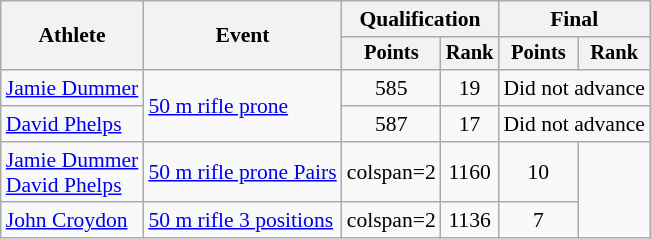<table class="wikitable" style="font-size:90%;">
<tr>
<th rowspan=2>Athlete</th>
<th rowspan=2>Event</th>
<th colspan=2>Qualification</th>
<th colspan=2>Final</th>
</tr>
<tr style="font-size:95%">
<th>Points</th>
<th>Rank</th>
<th>Points</th>
<th>Rank</th>
</tr>
<tr align=center>
<td align=left><a href='#'>Jamie Dummer</a></td>
<td align=left rowspan=2><a href='#'>50 m rifle prone</a></td>
<td>585</td>
<td>19</td>
<td colspan=2>Did not advance</td>
</tr>
<tr align=center>
<td align=left><a href='#'>David Phelps</a></td>
<td>587</td>
<td>17</td>
<td colspan=2>Did not advance</td>
</tr>
<tr align=center>
<td align=left><a href='#'>Jamie Dummer</a><br><a href='#'>David Phelps</a></td>
<td align=left rowspan=1><a href='#'>50 m rifle prone Pairs</a></td>
<td>colspan=2 </td>
<td>1160</td>
<td>10</td>
</tr>
<tr align=center>
<td align=left><a href='#'>John Croydon</a></td>
<td align=left rowspan=2><a href='#'>50 m rifle 3 positions</a></td>
<td>colspan=2 </td>
<td>1136</td>
<td>7</td>
</tr>
</table>
